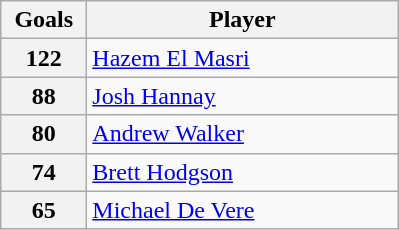<table class="wikitable" style="text-align:left;">
<tr>
<th width=50>Goals</th>
<th width=200>Player</th>
</tr>
<tr>
<th>122</th>
<td> <a href='#'>Hazem El Masri</a></td>
</tr>
<tr>
<th>88</th>
<td> <a href='#'>Josh Hannay</a></td>
</tr>
<tr>
<th>80</th>
<td> <a href='#'>Andrew Walker</a></td>
</tr>
<tr>
<th>74</th>
<td> <a href='#'>Brett Hodgson</a></td>
</tr>
<tr>
<th>65</th>
<td> <a href='#'>Michael De Vere</a></td>
</tr>
</table>
